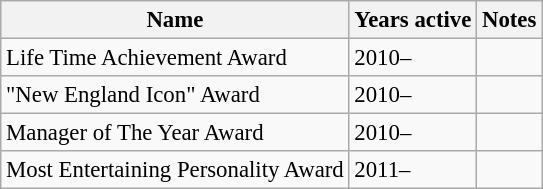<table class="wikitable sortable" style="font-size: 95%">
<tr>
<th width><strong>Name</strong></th>
<th width><strong>Years active</strong></th>
<th class="unsortable"><strong>Notes</strong></th>
</tr>
<tr>
<td>Life Time Achievement Award</td>
<td>2010–</td>
<td></td>
</tr>
<tr>
<td>"New England Icon" Award</td>
<td>2010–</td>
<td></td>
</tr>
<tr>
<td>Manager of The Year Award</td>
<td>2010–</td>
<td></td>
</tr>
<tr>
<td>Most Entertaining Personality Award</td>
<td>2011–</td>
<td></td>
</tr>
</table>
